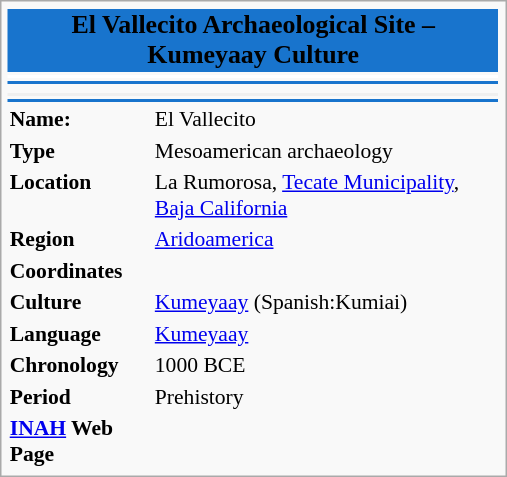<table class="infobox" style="font-size:90%; text-align:left; width:23.5em">
<tr>
<td colspan="3" bgcolor=#1874CD style="text-align: center; font-size: larger;"><span><strong>El Vallecito Archaeological Site – Kumeyaay Culture</strong></span></td>
</tr>
<tr style="vertical-align: top; text-align: center;">
<td colspan=3 bgcolor="#FFFFFF" align="center"></td>
</tr>
<tr>
<td colspan="2" bgcolor=#1874CD></td>
</tr>
<tr>
<td colspan=2></td>
</tr>
<tr>
<td style="background:#efefef;"align="center" colspan="2"></td>
</tr>
<tr>
<td colspan="2" bgcolor=#1874CD></td>
</tr>
<tr>
<td><strong>Name:</strong></td>
<td><span> El Vallecito</span></td>
</tr>
<tr>
<td><strong>Type</strong></td>
<td>Mesoamerican archaeology</td>
</tr>
<tr>
<td><strong>Location</strong></td>
<td>La Rumorosa, <a href='#'>Tecate Municipality</a>, <a href='#'>Baja California</a><br></td>
</tr>
<tr>
<td><strong>Region</strong></td>
<td><a href='#'>Aridoamerica</a></td>
</tr>
<tr>
<td><strong>Coordinates</strong></td>
<td></td>
</tr>
<tr>
<td><strong>Culture</strong></td>
<td><a href='#'>Kumeyaay</a> (Spanish:Kumiai)</td>
</tr>
<tr>
<td><strong>Language</strong></td>
<td><a href='#'>Kumeyaay</a></td>
</tr>
<tr>
<td><strong>Chronology</strong></td>
<td>1000 BCE</td>
</tr>
<tr>
<td><strong>Period</strong></td>
<td>Prehistory</td>
</tr>
<tr>
<td><strong><a href='#'>INAH</a> Web Page</strong></td>
<td></td>
</tr>
</table>
